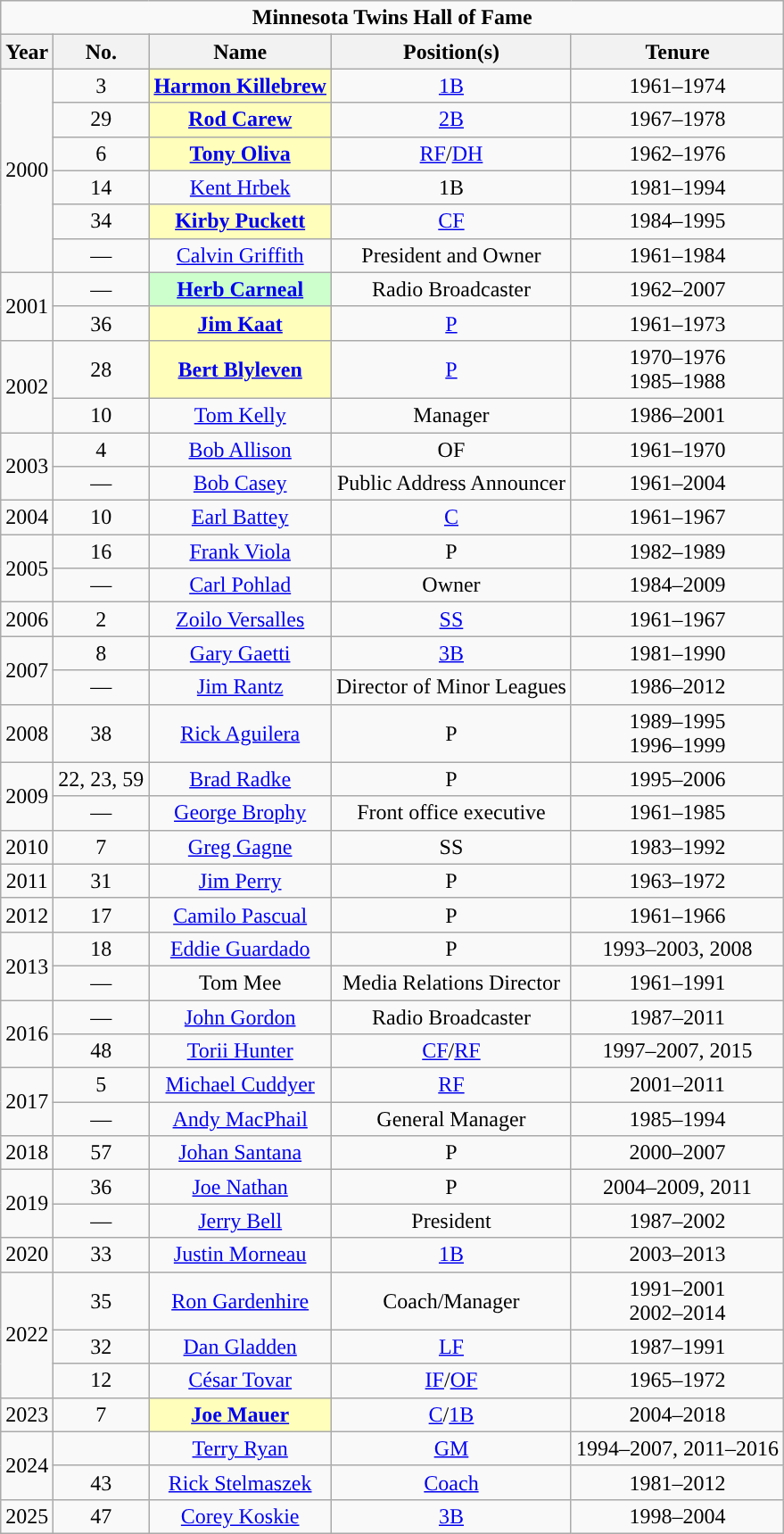<table class="wikitable" style="text-align:center">
<tr>
<td colspan="5"><strong>Minnesota Twins Hall of Fame</strong></td>
</tr>
<tr>
<th scope="col">Year</th>
<th scope="col">No.</th>
<th scope="col">Name</th>
<th scope="col">Position(s)</th>
<th scope="col">Tenure</th>
</tr>
<tr>
<td rowspan=6>2000</td>
<td>3</td>
<td style="background:#ffb;"><strong><a href='#'>Harmon Killebrew</a></strong></td>
<td><a href='#'>1B</a></td>
<td>1961–1974</td>
</tr>
<tr>
<td>29</td>
<td style="background:#ffb;"><strong><a href='#'>Rod Carew</a></strong></td>
<td><a href='#'>2B</a></td>
<td>1967–1978</td>
</tr>
<tr>
<td>6</td>
<td style="background:#ffb;"><strong><a href='#'>Tony Oliva</a></strong></td>
<td><a href='#'>RF</a>/<a href='#'>DH</a></td>
<td>1962–1976</td>
</tr>
<tr>
<td>14</td>
<td><a href='#'>Kent Hrbek</a></td>
<td First Baseman>1B</td>
<td>1981–1994</td>
</tr>
<tr>
<td>34</td>
<td style="background:#ffb;"><strong><a href='#'>Kirby Puckett</a></strong></td>
<td><a href='#'>CF</a></td>
<td>1984–1995</td>
</tr>
<tr>
<td>—</td>
<td><a href='#'>Calvin Griffith</a></td>
<td>President and Owner</td>
<td>1961–1984</td>
</tr>
<tr>
<td rowspan=2>2001</td>
<td>—</td>
<td style="background:#cfc;"><strong><a href='#'>Herb Carneal</a></strong></td>
<td>Radio Broadcaster</td>
<td>1962–2007</td>
</tr>
<tr>
<td>36</td>
<td style="background:#ffb;"><strong><a href='#'>Jim Kaat</a></strong></td>
<td><a href='#'>P</a></td>
<td>1961–1973</td>
</tr>
<tr>
<td rowspan=2>2002</td>
<td>28</td>
<td style="background:#ffb;"><strong><a href='#'>Bert Blyleven</a></strong></td>
<td><a href='#'>P</a></td>
<td>1970–1976<br>1985–1988</td>
</tr>
<tr>
<td>10</td>
<td><a href='#'>Tom Kelly</a></td>
<td>Manager</td>
<td>1986–2001</td>
</tr>
<tr>
<td rowspan=2>2003</td>
<td>4</td>
<td><a href='#'>Bob Allison</a></td>
<td Outfielder>OF</td>
<td>1961–1970</td>
</tr>
<tr>
<td>—</td>
<td><a href='#'>Bob Casey</a></td>
<td>Public Address Announcer</td>
<td>1961–2004</td>
</tr>
<tr>
<td>2004</td>
<td>10</td>
<td><a href='#'>Earl Battey</a></td>
<td><a href='#'>C</a></td>
<td>1961–1967</td>
</tr>
<tr>
<td rowspan=2>2005</td>
<td>16</td>
<td><a href='#'>Frank Viola</a></td>
<td Pitcher>P</td>
<td>1982–1989</td>
</tr>
<tr>
<td>—</td>
<td><a href='#'>Carl Pohlad</a></td>
<td>Owner</td>
<td>1984–2009</td>
</tr>
<tr>
<td>2006</td>
<td>2</td>
<td><a href='#'>Zoilo Versalles</a></td>
<td><a href='#'>SS</a></td>
<td>1961–1967</td>
</tr>
<tr>
<td rowspan=2>2007</td>
<td>8</td>
<td><a href='#'>Gary Gaetti</a></td>
<td><a href='#'>3B</a></td>
<td>1981–1990</td>
</tr>
<tr>
<td>—</td>
<td><a href='#'>Jim Rantz</a></td>
<td>Director of Minor Leagues</td>
<td>1986–2012</td>
</tr>
<tr>
<td>2008</td>
<td>38</td>
<td><a href='#'>Rick Aguilera</a></td>
<td Pitcher>P</td>
<td>1989–1995<br>1996–1999</td>
</tr>
<tr>
<td rowspan=2>2009</td>
<td>22, 23, 59</td>
<td><a href='#'>Brad Radke</a></td>
<td Pitcher>P</td>
<td>1995–2006</td>
</tr>
<tr>
<td>—</td>
<td><a href='#'>George Brophy</a></td>
<td>Front office executive</td>
<td>1961–1985</td>
</tr>
<tr>
<td>2010</td>
<td>7</td>
<td><a href='#'>Greg Gagne</a></td>
<td Shortstop>SS</td>
<td>1983–1992</td>
</tr>
<tr>
<td>2011</td>
<td>31</td>
<td><a href='#'>Jim Perry</a></td>
<td Pitcher>P</td>
<td>1963–1972</td>
</tr>
<tr>
<td>2012</td>
<td>17</td>
<td><a href='#'>Camilo Pascual</a></td>
<td Pitcher>P</td>
<td>1961–1966</td>
</tr>
<tr>
<td rowspan=2>2013</td>
<td>18</td>
<td><a href='#'>Eddie Guardado</a></td>
<td Pitcher>P</td>
<td>1993–2003, 2008</td>
</tr>
<tr>
<td>—</td>
<td>Tom Mee</td>
<td>Media Relations Director</td>
<td>1961–1991</td>
</tr>
<tr>
<td rowspan=2>2016</td>
<td>—</td>
<td><a href='#'>John Gordon</a></td>
<td>Radio Broadcaster</td>
<td>1987–2011</td>
</tr>
<tr>
<td>48</td>
<td><a href='#'>Torii Hunter</a></td>
<td><a href='#'>CF</a>/<a href='#'>RF</a></td>
<td>1997–2007, 2015</td>
</tr>
<tr>
<td rowspan=2>2017</td>
<td>5</td>
<td><a href='#'>Michael Cuddyer</a></td>
<td><a href='#'>RF</a></td>
<td>2001–2011</td>
</tr>
<tr>
<td>—</td>
<td><a href='#'>Andy MacPhail</a></td>
<td>General Manager</td>
<td>1985–1994</td>
</tr>
<tr>
<td>2018</td>
<td>57</td>
<td><a href='#'>Johan Santana</a></td>
<td Pitcher>P</td>
<td>2000–2007</td>
</tr>
<tr>
<td rowspan=2>2019</td>
<td>36</td>
<td><a href='#'>Joe Nathan</a></td>
<td Pitcher>P</td>
<td>2004–2009, 2011</td>
</tr>
<tr>
<td>—</td>
<td><a href='#'>Jerry Bell</a></td>
<td>President</td>
<td>1987–2002</td>
</tr>
<tr>
<td>2020</td>
<td>33</td>
<td><a href='#'>Justin Morneau</a></td>
<td><a href='#'>1B</a></td>
<td>2003–2013</td>
</tr>
<tr>
<td rowspan=3>2022</td>
<td>35</td>
<td><a href='#'>Ron Gardenhire</a></td>
<td>Coach/Manager</td>
<td>1991–2001<br>2002–2014</td>
</tr>
<tr>
<td>32</td>
<td><a href='#'>Dan Gladden</a></td>
<td><a href='#'>LF</a></td>
<td>1987–1991</td>
</tr>
<tr>
<td>12</td>
<td><a href='#'>César Tovar</a></td>
<td><a href='#'>IF</a>/<a href='#'>OF</a></td>
<td>1965–1972</td>
</tr>
<tr>
<td>2023</td>
<td>7</td>
<td style="background:#ffb;"><strong><a href='#'>Joe Mauer</a></strong></td>
<td><a href='#'>C</a>/<a href='#'>1B</a></td>
<td>2004–2018</td>
</tr>
<tr>
<td rowspan=2>2024</td>
<td></td>
<td><a href='#'>Terry Ryan</a></td>
<td><a href='#'>GM</a></td>
<td>1994–2007, 2011–2016</td>
</tr>
<tr>
<td>43</td>
<td><a href='#'>Rick Stelmaszek </a></td>
<td><a href='#'>Coach</a></td>
<td>1981–2012</td>
</tr>
<tr>
<td>2025</td>
<td>47</td>
<td><a href='#'>Corey Koskie</a></td>
<td><a href='#'>3B</a></td>
<td>1998–2004</td>
</tr>
</table>
